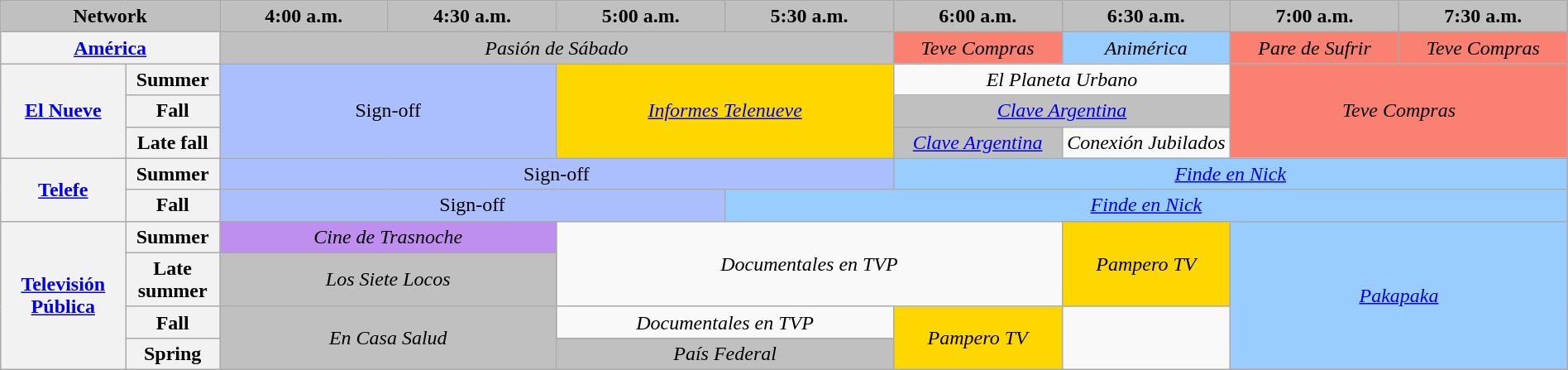<table class="wikitable" style="width:100%;margin-right:0;text-align:center">
<tr>
<th colspan="2" style="background-color:#C0C0C0;width:13%;">Network</th>
<th style="background-color:#C0C0C0;text-align:center;width:10%;">4:00 a.m.</th>
<th style="background-color:#C0C0C0;text-align:center;width:10%;">4:30 a.m.</th>
<th style="background-color:#C0C0C0;text-align:center;width:10%;">5:00 a.m.</th>
<th style="background-color:#C0C0C0;text-align:center;width:10%;">5:30 a.m.</th>
<th style="background-color:#C0C0C0;text-align:center;width:10%;">6:00 a.m.</th>
<th style="background-color:#C0C0C0;text-align:center;width:10%;">6:30 a.m.</th>
<th style="background-color:#C0C0C0;text-align:center;width:10%;">7:00 a.m.</th>
<th style="background-color:#C0C0C0;text-align:center;width:10%;">7:30 a.m.</th>
</tr>
<tr>
<th colspan="2"><a href='#'>América</a></th>
<td style="background:#C0C0C0;" colspan="4"><em>Pasión de Sábado</em>  </td>
<td style="background:#FA8072;"><em>Teve Compras</em></td>
<td style="background:#99ccff;"><em>Animérica</em></td>
<td style="background:#FA8072;"><em>Pare de Sufrir</em></td>
<td style="background:#FA8072;"><em>Teve Compras</em></td>
</tr>
<tr>
<th rowspan="3"><a href='#'>El Nueve</a></th>
<th>Summer</th>
<td style="background:#abbfff;" colspan="2" rowspan="3">Sign-off</td>
<td style="background:#ffd700;" colspan="2" rowspan="3"><em><a href='#'>Informes Telenueve</a></em></td>
<td colspan="2"><em>El Planeta Urbano</em></td>
<td style="background:#FA8072;" colspan="2" rowspan="3"><em>Teve Compras</em><br></td>
</tr>
<tr>
<th>Fall</th>
<td style="background:#C0C0C0;" colspan="2"><em><a href='#'>Clave Argentina</a></em> </td>
</tr>
<tr>
<th>Late fall</th>
<td style="background:#C0C0C0;"><em><a href='#'>Clave Argentina</a></em> </td>
<td><em>Conexión Jubilados</em></td>
</tr>
<tr>
<th rowspan="2"><a href='#'>Telefe</a></th>
<th>Summer</th>
<td style="background:#abbfff;" colspan="4">Sign-off</td>
<td style="background:#99ccff;" colspan="4"><em><a href='#'>Finde en Nick</a></em> </td>
</tr>
<tr>
<th>Fall</th>
<td style="background:#abbfff;" colspan="3">Sign-off</td>
<td style="background:#99ccff;" colspan="5"><em><a href='#'>Finde en Nick</a></em></td>
</tr>
<tr>
<th rowspan="4"><a href='#'>Televisión Pública</a></th>
<th>Summer</th>
<td style="background:#bf8fef;" colspan="2"><em>Cine de Trasnoche</em> </td>
<td colspan="3" rowspan="2"><em>Documentales en TVP</em></td>
<td style="background:#ffd700;" rowspan="2"><em>Pampero TV</em></td>
<td style="background:#99ccff;" colspan="2" rowspan="4"><em><a href='#'>Pakapaka</a></em></td>
</tr>
<tr>
<th>Late summer</th>
<td style="background:#C0C0C0;" colspan="2"><em>Los Siete Locos</em> </td>
</tr>
<tr>
<th>Fall</th>
<td style="background:#C0C0C0;" colspan="2" rowspan="2"><em>En Casa Salud</em> </td>
<td colspan="2"><em>Documentales en TVP</em></td>
<td style="background:#ffd700;" rowspan="2"><em>Pampero TV</em></td>
<td rowspan="2"></td>
</tr>
<tr>
<th>Spring</th>
<td style="background:#C0C0C0;" colspan="2"><em>País Federal</em> </td>
</tr>
</table>
